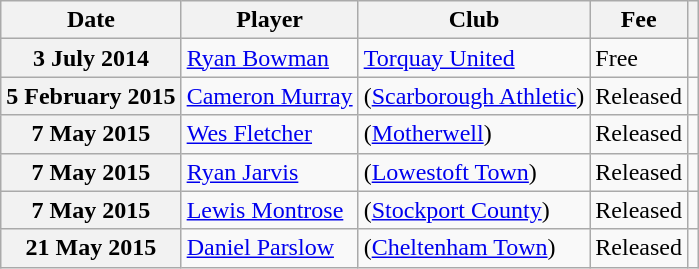<table class="wikitable plainrowheaders">
<tr>
<th scope=col>Date</th>
<th scope=col>Player</th>
<th scope=col>Club</th>
<th scope=col>Fee</th>
<th scope=col class=unsortable></th>
</tr>
<tr>
<th scope=row>3 July 2014</th>
<td><a href='#'>Ryan Bowman</a></td>
<td><a href='#'>Torquay United</a></td>
<td>Free</td>
<td style="text-align:center;"></td>
</tr>
<tr>
<th scope=row>5 February 2015</th>
<td><a href='#'>Cameron Murray</a></td>
<td>(<a href='#'>Scarborough Athletic</a>)</td>
<td>Released</td>
<td style="text-align:center;"></td>
</tr>
<tr>
<th scope=row>7 May 2015</th>
<td><a href='#'>Wes Fletcher</a></td>
<td>(<a href='#'>Motherwell</a>)</td>
<td>Released</td>
<td style="text-align:center;"></td>
</tr>
<tr>
<th scope=row>7 May 2015</th>
<td><a href='#'>Ryan Jarvis</a></td>
<td>(<a href='#'>Lowestoft Town</a>)</td>
<td>Released</td>
<td style="text-align:center;"></td>
</tr>
<tr>
<th scope=row>7 May 2015</th>
<td><a href='#'>Lewis Montrose</a></td>
<td>(<a href='#'>Stockport County</a>)</td>
<td>Released</td>
<td style="text-align:center;"></td>
</tr>
<tr>
<th scope=row>21 May 2015</th>
<td><a href='#'>Daniel Parslow</a></td>
<td>(<a href='#'>Cheltenham Town</a>)</td>
<td>Released</td>
<td style="text-align:center;"></td>
</tr>
</table>
